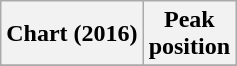<table class="wikitable plainrowheaders" style="text-align:center">
<tr>
<th scope="col">Chart (2016)</th>
<th scope="col">Peak<br> position</th>
</tr>
<tr>
</tr>
</table>
